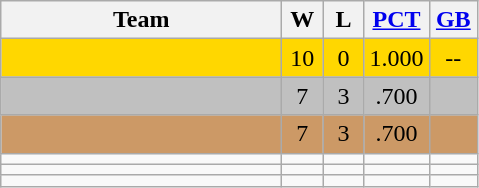<table class=wikitable style="text-align:center;">
<tr>
<th width=180px>Team</th>
<th width=20px>W</th>
<th width=20px>L</th>
<th width=35px><a href='#'>PCT</a></th>
<th width=25px><a href='#'>GB</a></th>
</tr>
<tr bgcolor=gold>
<td align=left></td>
<td>10</td>
<td>0</td>
<td>1.000</td>
<td>--</td>
</tr>
<tr bgcolor=silver>
<td align=left></td>
<td>7</td>
<td>3</td>
<td>.700</td>
<td></td>
</tr>
<tr bgcolor=cc9966>
<td align=left></td>
<td>7</td>
<td>3</td>
<td>.700</td>
<td></td>
</tr>
<tr>
<td align=left></td>
<td></td>
<td></td>
<td></td>
<td></td>
</tr>
<tr>
<td align=left></td>
<td></td>
<td></td>
<td></td>
<td></td>
</tr>
<tr>
<td align=left><strong></strong></td>
<td></td>
<td></td>
<td></td>
<td></td>
</tr>
</table>
